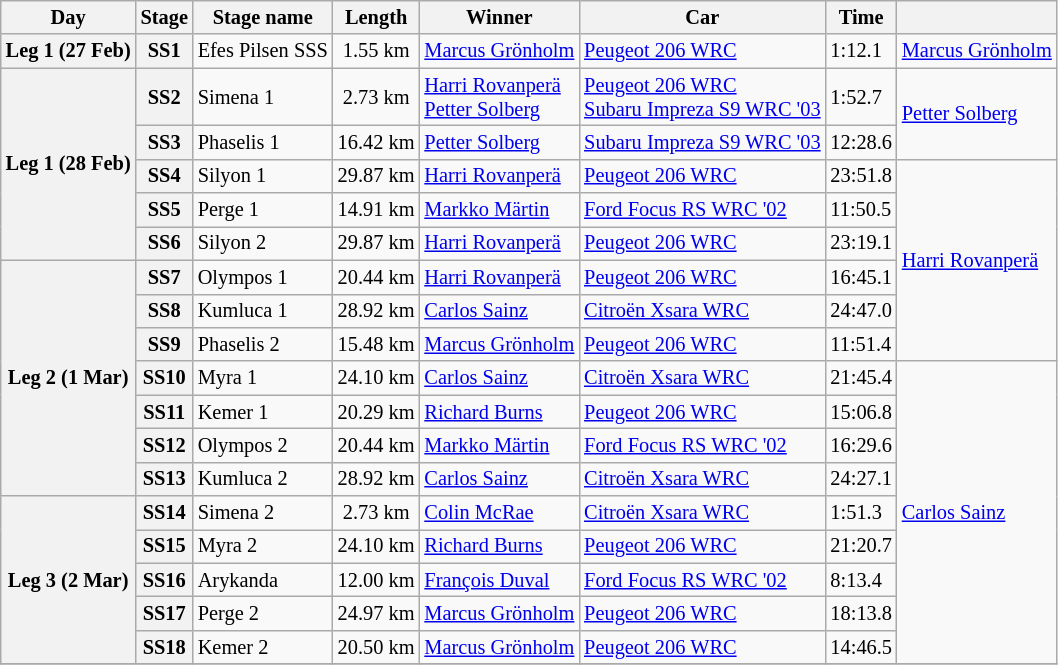<table class="wikitable" style="font-size: 85%;">
<tr>
<th>Day</th>
<th>Stage</th>
<th>Stage name</th>
<th>Length</th>
<th>Winner</th>
<th>Car</th>
<th>Time</th>
<th></th>
</tr>
<tr>
<th rowspan="1">Leg 1 (27 Feb)</th>
<th>SS1</th>
<td>Efes Pilsen SSS</td>
<td align="center">1.55 km</td>
<td> <a href='#'>Marcus Grönholm</a></td>
<td><a href='#'>Peugeot 206 WRC</a></td>
<td>1:12.1</td>
<td rowspan="1"> <a href='#'>Marcus Grönholm</a></td>
</tr>
<tr>
<th rowspan="5">Leg 1 (28 Feb)</th>
<th>SS2</th>
<td>Simena 1</td>
<td align="center">2.73 km</td>
<td> <a href='#'>Harri Rovanperä</a><br> <a href='#'>Petter Solberg</a></td>
<td><a href='#'>Peugeot 206 WRC</a><br><a href='#'>Subaru Impreza S9 WRC '03</a></td>
<td>1:52.7</td>
<td rowspan="2"> <a href='#'>Petter Solberg</a></td>
</tr>
<tr>
<th>SS3</th>
<td>Phaselis 1</td>
<td align="center">16.42 km</td>
<td> <a href='#'>Petter Solberg</a></td>
<td><a href='#'>Subaru Impreza S9 WRC '03</a></td>
<td>12:28.6</td>
</tr>
<tr>
<th>SS4</th>
<td>Silyon 1</td>
<td align="center">29.87 km</td>
<td> <a href='#'>Harri Rovanperä</a></td>
<td><a href='#'>Peugeot 206 WRC</a></td>
<td>23:51.8</td>
<td rowspan="6"> <a href='#'>Harri Rovanperä</a></td>
</tr>
<tr>
<th>SS5</th>
<td>Perge 1</td>
<td align="center">14.91 km</td>
<td> <a href='#'>Markko Märtin</a></td>
<td><a href='#'>Ford Focus RS WRC '02</a></td>
<td>11:50.5</td>
</tr>
<tr>
<th>SS6</th>
<td>Silyon 2</td>
<td align="center">29.87 km</td>
<td> <a href='#'>Harri Rovanperä</a></td>
<td><a href='#'>Peugeot 206 WRC</a></td>
<td>23:19.1</td>
</tr>
<tr>
<th rowspan="7">Leg 2 (1 Mar)</th>
<th>SS7</th>
<td>Olympos 1</td>
<td align="center">20.44 km</td>
<td> <a href='#'>Harri Rovanperä</a></td>
<td><a href='#'>Peugeot 206 WRC</a></td>
<td>16:45.1</td>
</tr>
<tr>
<th>SS8</th>
<td>Kumluca 1</td>
<td align="center">28.92 km</td>
<td> <a href='#'>Carlos Sainz</a></td>
<td><a href='#'>Citroën Xsara WRC</a></td>
<td>24:47.0</td>
</tr>
<tr>
<th>SS9</th>
<td>Phaselis 2</td>
<td align="center">15.48 km</td>
<td> <a href='#'>Marcus Grönholm</a></td>
<td><a href='#'>Peugeot 206 WRC</a></td>
<td>11:51.4</td>
</tr>
<tr>
<th>SS10</th>
<td>Myra 1</td>
<td align="center">24.10 km</td>
<td> <a href='#'>Carlos Sainz</a></td>
<td><a href='#'>Citroën Xsara WRC</a></td>
<td>21:45.4</td>
<td rowspan="9"> <a href='#'>Carlos Sainz</a></td>
</tr>
<tr>
<th>SS11</th>
<td>Kemer 1</td>
<td align="center">20.29 km</td>
<td> <a href='#'>Richard Burns</a></td>
<td><a href='#'>Peugeot 206 WRC</a></td>
<td>15:06.8</td>
</tr>
<tr>
<th>SS12</th>
<td>Olympos 2</td>
<td align="center">20.44 km</td>
<td> <a href='#'>Markko Märtin</a></td>
<td><a href='#'>Ford Focus RS WRC '02</a></td>
<td>16:29.6</td>
</tr>
<tr>
<th>SS13</th>
<td>Kumluca 2</td>
<td align="center">28.92 km</td>
<td> <a href='#'>Carlos Sainz</a></td>
<td><a href='#'>Citroën Xsara WRC</a></td>
<td>24:27.1</td>
</tr>
<tr>
<th rowspan="5">Leg 3 (2 Mar)</th>
<th>SS14</th>
<td>Simena 2</td>
<td align="center">2.73 km</td>
<td> <a href='#'>Colin McRae</a></td>
<td><a href='#'>Citroën Xsara WRC</a></td>
<td>1:51.3</td>
</tr>
<tr>
<th>SS15</th>
<td>Myra 2</td>
<td align="center">24.10 km</td>
<td> <a href='#'>Richard Burns</a></td>
<td><a href='#'>Peugeot 206 WRC</a></td>
<td>21:20.7</td>
</tr>
<tr>
<th>SS16</th>
<td>Arykanda</td>
<td align="center">12.00 km</td>
<td> <a href='#'>François Duval</a></td>
<td><a href='#'>Ford Focus RS WRC '02</a></td>
<td>8:13.4</td>
</tr>
<tr>
<th>SS17</th>
<td>Perge 2</td>
<td align="center">24.97 km</td>
<td> <a href='#'>Marcus Grönholm</a></td>
<td><a href='#'>Peugeot 206 WRC</a></td>
<td>18:13.8</td>
</tr>
<tr>
<th>SS18</th>
<td>Kemer 2</td>
<td align="center">20.50 km</td>
<td> <a href='#'>Marcus Grönholm</a></td>
<td><a href='#'>Peugeot 206 WRC</a></td>
<td>14:46.5</td>
</tr>
<tr>
</tr>
</table>
